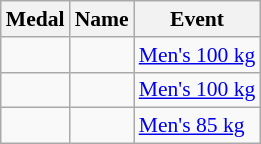<table class="wikitable sortable" style="font-size:90%">
<tr>
<th>Medal</th>
<th>Name</th>
<th>Event</th>
</tr>
<tr>
<td></td>
<td></td>
<td><a href='#'>Men's 100 kg</a></td>
</tr>
<tr>
<td></td>
<td></td>
<td><a href='#'>Men's 100 kg</a></td>
</tr>
<tr>
<td></td>
<td></td>
<td><a href='#'>Men's 85 kg</a></td>
</tr>
</table>
